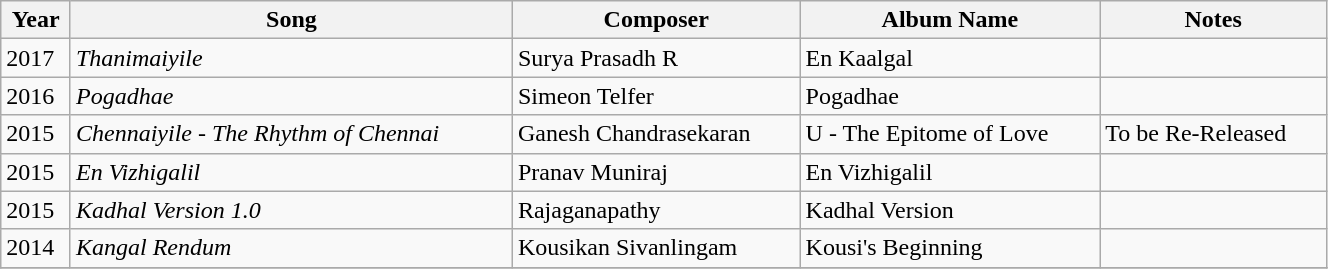<table class="wikitable sortable" style="width:70%;border=1">
<tr>
<th>Year</th>
<th>Song</th>
<th>Composer</th>
<th>Album Name</th>
<th>Notes</th>
</tr>
<tr Marukelara (Bandhukkal shathrukkal)>
<td>2017</td>
<td><em>Thanimaiyile</em></td>
<td>Surya Prasadh R</td>
<td>En Kaalgal</td>
<td></td>
</tr>
<tr>
<td>2016</td>
<td><em>Pogadhae</em></td>
<td>Simeon Telfer</td>
<td>Pogadhae</td>
<td></td>
</tr>
<tr>
<td>2015</td>
<td><em>Chennaiyile - The Rhythm of Chennai</em></td>
<td>Ganesh Chandrasekaran</td>
<td>U - The Epitome of Love</td>
<td>To be Re-Released</td>
</tr>
<tr>
<td>2015</td>
<td><em>En Vizhigalil</em></td>
<td>Pranav Muniraj</td>
<td>En Vizhigalil</td>
<td></td>
</tr>
<tr>
<td>2015</td>
<td><em>Kadhal Version 1.0</em></td>
<td>Rajaganapathy</td>
<td>Kadhal Version</td>
<td></td>
</tr>
<tr>
<td>2014</td>
<td><em>Kangal Rendum</em></td>
<td>Kousikan Sivanlingam</td>
<td>Kousi's Beginning</td>
<td></td>
</tr>
<tr>
</tr>
</table>
